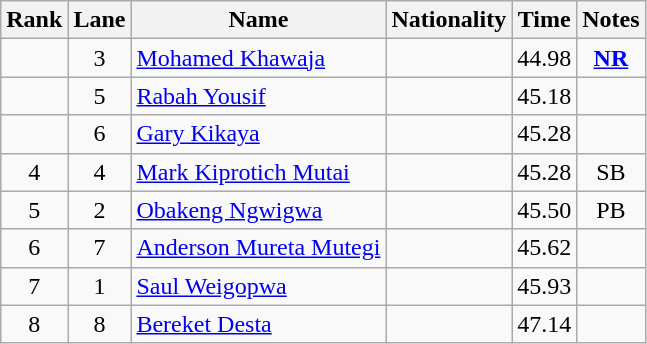<table class="wikitable sortable" style="text-align:center">
<tr>
<th>Rank</th>
<th>Lane</th>
<th>Name</th>
<th>Nationality</th>
<th>Time</th>
<th>Notes</th>
</tr>
<tr>
<td></td>
<td>3</td>
<td align=left><a href='#'>Mohamed Khawaja</a></td>
<td align=left></td>
<td>44.98</td>
<td><strong><a href='#'>NR</a></strong></td>
</tr>
<tr>
<td></td>
<td>5</td>
<td align=left><a href='#'>Rabah Yousif</a></td>
<td align=left></td>
<td>45.18</td>
<td></td>
</tr>
<tr>
<td></td>
<td>6</td>
<td align=left><a href='#'>Gary Kikaya</a></td>
<td align=left></td>
<td>45.28</td>
<td></td>
</tr>
<tr>
<td>4</td>
<td>4</td>
<td align=left><a href='#'>Mark Kiprotich Mutai</a></td>
<td align=left></td>
<td>45.28</td>
<td>SB</td>
</tr>
<tr>
<td>5</td>
<td>2</td>
<td align=left><a href='#'>Obakeng Ngwigwa</a></td>
<td align=left></td>
<td>45.50</td>
<td>PB</td>
</tr>
<tr>
<td>6</td>
<td>7</td>
<td align=left><a href='#'>Anderson Mureta Mutegi</a></td>
<td align=left></td>
<td>45.62</td>
<td></td>
</tr>
<tr>
<td>7</td>
<td>1</td>
<td align=left><a href='#'>Saul Weigopwa</a></td>
<td align=left></td>
<td>45.93</td>
<td></td>
</tr>
<tr>
<td>8</td>
<td>8</td>
<td align=left><a href='#'>Bereket Desta</a></td>
<td align=left></td>
<td>47.14</td>
<td></td>
</tr>
</table>
